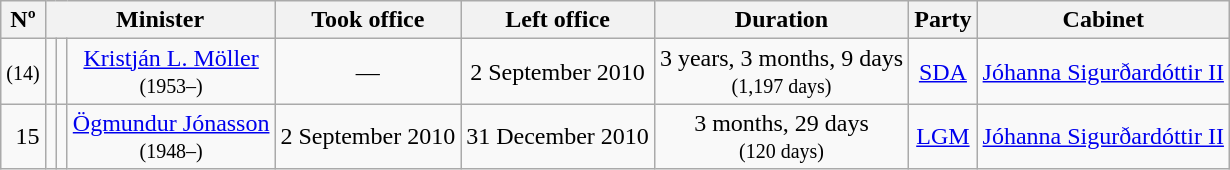<table class="wikitable" style="text-align: center;">
<tr>
<th>Nº</th>
<th colspan="3">Minister</th>
<th>Took office</th>
<th>Left office</th>
<th>Duration</th>
<th>Party</th>
<th>Cabinet</th>
</tr>
<tr>
<td style="text-align: right;"><small>(14)</small></td>
<td></td>
<td></td>
<td><a href='#'>Kristján L. Möller</a><br><small>(1953–)</small></td>
<td>—</td>
<td>2 September 2010</td>
<td>3 years, 3 months, 9 days<br><small>(1,197 days)</small></td>
<td><a href='#'>SDA</a></td>
<td style="text-align: left;"><a href='#'>Jóhanna Sigurðardóttir II</a></td>
</tr>
<tr>
<td style="text-align: right;">15</td>
<td></td>
<td></td>
<td><a href='#'>Ögmundur Jónasson</a><br><small>(1948–)</small></td>
<td>2 September 2010</td>
<td>31 December 2010</td>
<td>3 months, 29 days<br><small>(120 days)</small></td>
<td><a href='#'>LGM</a></td>
<td style="text-align: left;"><a href='#'>Jóhanna Sigurðardóttir II</a></td>
</tr>
</table>
